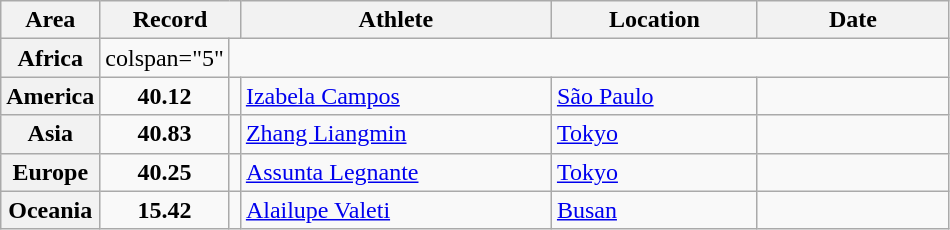<table class="wikitable">
<tr>
<th width="45">Area</th>
<th width="80" colspan="2">Record</th>
<th width="200">Athlete</th>
<th width="130">Location</th>
<th width="120">Date</th>
</tr>
<tr>
<th>Africa</th>
<td>colspan="5" </td>
</tr>
<tr>
<th>America</th>
<td align="center"><strong>40.12</strong></td>
<td align="center"></td>
<td> <a href='#'>Izabela Campos</a></td>
<td> <a href='#'>São Paulo</a></td>
<td align="right"></td>
</tr>
<tr>
<th>Asia</th>
<td align="center"><strong>40.83</strong></td>
<td align="center"><strong></strong></td>
<td> <a href='#'>Zhang Liangmin</a></td>
<td> <a href='#'>Tokyo</a></td>
<td align="right"></td>
</tr>
<tr>
<th>Europe</th>
<td align="center"><strong>40.25</strong></td>
<td align="center"></td>
<td> <a href='#'>Assunta Legnante</a></td>
<td> <a href='#'>Tokyo</a></td>
<td align="right"></td>
</tr>
<tr>
<th>Oceania</th>
<td align="center"><strong>15.42</strong></td>
<td align="center"></td>
<td> <a href='#'>Alailupe Valeti</a></td>
<td> <a href='#'>Busan</a></td>
<td align="right"></td>
</tr>
</table>
